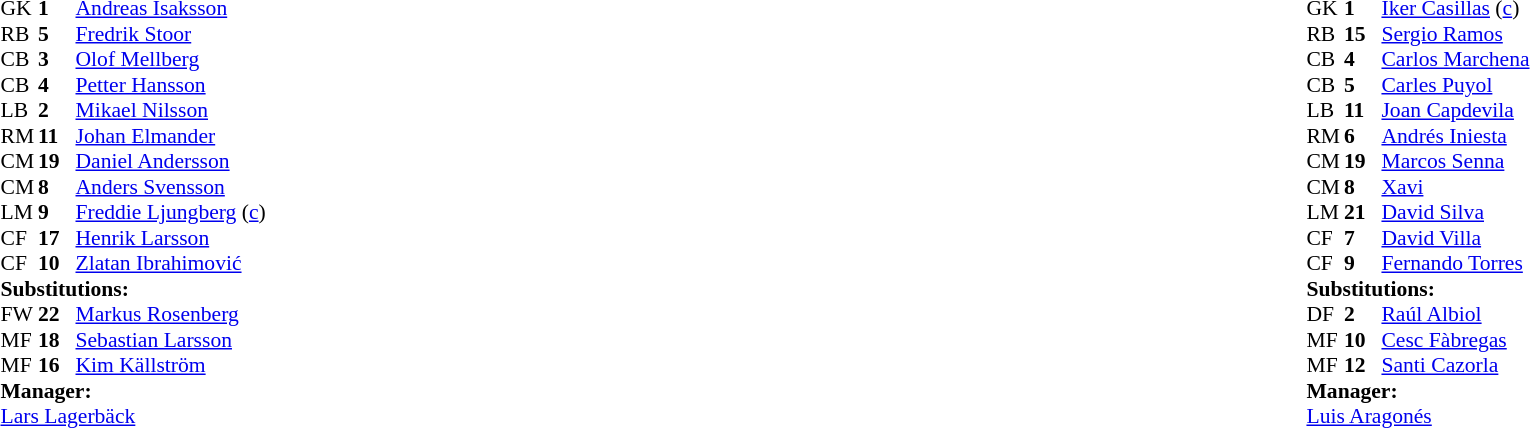<table style="width:100%;">
<tr>
<td style="vertical-align:top; width:40%;"><br><table style="font-size:90%" cellspacing="0" cellpadding="0">
<tr>
<th width="25"></th>
<th width="25"></th>
</tr>
<tr>
<td>GK</td>
<td><strong>1</strong></td>
<td><a href='#'>Andreas Isaksson</a></td>
</tr>
<tr>
<td>RB</td>
<td><strong>5</strong></td>
<td><a href='#'>Fredrik Stoor</a></td>
</tr>
<tr>
<td>CB</td>
<td><strong>3</strong></td>
<td><a href='#'>Olof Mellberg</a></td>
</tr>
<tr>
<td>CB</td>
<td><strong>4</strong></td>
<td><a href='#'>Petter Hansson</a></td>
</tr>
<tr>
<td>LB</td>
<td><strong>2</strong></td>
<td><a href='#'>Mikael Nilsson</a></td>
</tr>
<tr>
<td>RM</td>
<td><strong>11</strong></td>
<td><a href='#'>Johan Elmander</a></td>
<td></td>
<td></td>
</tr>
<tr>
<td>CM</td>
<td><strong>19</strong></td>
<td><a href='#'>Daniel Andersson</a></td>
</tr>
<tr>
<td>CM</td>
<td><strong>8</strong></td>
<td><a href='#'>Anders Svensson</a></td>
<td></td>
</tr>
<tr>
<td>LM</td>
<td><strong>9</strong></td>
<td><a href='#'>Freddie Ljungberg</a> (<a href='#'>c</a>)</td>
</tr>
<tr>
<td>CF</td>
<td><strong>17</strong></td>
<td><a href='#'>Henrik Larsson</a></td>
<td></td>
<td></td>
</tr>
<tr>
<td>CF</td>
<td><strong>10</strong></td>
<td><a href='#'>Zlatan Ibrahimović</a></td>
<td></td>
<td></td>
</tr>
<tr>
<td colspan=3><strong>Substitutions:</strong></td>
</tr>
<tr>
<td>FW</td>
<td><strong>22</strong></td>
<td><a href='#'>Markus Rosenberg</a></td>
<td></td>
<td></td>
</tr>
<tr>
<td>MF</td>
<td><strong>18</strong></td>
<td><a href='#'>Sebastian Larsson</a></td>
<td></td>
<td></td>
</tr>
<tr>
<td>MF</td>
<td><strong>16</strong></td>
<td><a href='#'>Kim Källström</a></td>
<td></td>
<td></td>
</tr>
<tr>
<td colspan=3><strong>Manager:</strong></td>
</tr>
<tr>
<td colspan=3><a href='#'>Lars Lagerbäck</a></td>
</tr>
</table>
</td>
<td valign="top"></td>
<td style="vertical-align:top; width:50%;"><br><table style="font-size:90%; margin:auto;" cellspacing="0" cellpadding="0">
<tr>
<th width=25></th>
<th width=25></th>
</tr>
<tr>
<td>GK</td>
<td><strong>1</strong></td>
<td><a href='#'>Iker Casillas</a> (<a href='#'>c</a>)</td>
</tr>
<tr>
<td>RB</td>
<td><strong>15</strong></td>
<td><a href='#'>Sergio Ramos</a></td>
</tr>
<tr>
<td>CB</td>
<td><strong>4</strong></td>
<td><a href='#'>Carlos Marchena</a></td>
<td></td>
</tr>
<tr>
<td>CB</td>
<td><strong>5</strong></td>
<td><a href='#'>Carles Puyol</a></td>
<td></td>
<td></td>
</tr>
<tr>
<td>LB</td>
<td><strong>11</strong></td>
<td><a href='#'>Joan Capdevila</a></td>
</tr>
<tr>
<td>RM</td>
<td><strong>6</strong></td>
<td><a href='#'>Andrés Iniesta</a></td>
<td></td>
<td></td>
</tr>
<tr>
<td>CM</td>
<td><strong>19</strong></td>
<td><a href='#'>Marcos Senna</a></td>
</tr>
<tr>
<td>CM</td>
<td><strong>8</strong></td>
<td><a href='#'>Xavi</a></td>
<td></td>
<td></td>
</tr>
<tr>
<td>LM</td>
<td><strong>21</strong></td>
<td><a href='#'>David Silva</a></td>
</tr>
<tr>
<td>CF</td>
<td><strong>7</strong></td>
<td><a href='#'>David Villa</a></td>
</tr>
<tr>
<td>CF</td>
<td><strong>9</strong></td>
<td><a href='#'>Fernando Torres</a></td>
</tr>
<tr>
<td colspan=3><strong>Substitutions:</strong></td>
</tr>
<tr>
<td>DF</td>
<td><strong>2</strong></td>
<td><a href='#'>Raúl Albiol</a></td>
<td></td>
<td></td>
</tr>
<tr>
<td>MF</td>
<td><strong>10</strong></td>
<td><a href='#'>Cesc Fàbregas</a></td>
<td></td>
<td></td>
</tr>
<tr>
<td>MF</td>
<td><strong>12</strong></td>
<td><a href='#'>Santi Cazorla</a></td>
<td></td>
<td></td>
</tr>
<tr>
<td colspan=3><strong>Manager:</strong></td>
</tr>
<tr>
<td colspan=3><a href='#'>Luis Aragonés</a></td>
</tr>
</table>
</td>
</tr>
</table>
